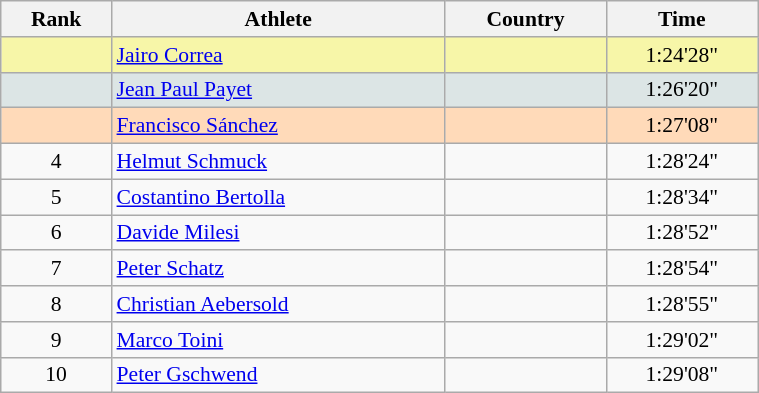<table class="wikitable" width=40% style="font-size:90%; text-align:center;">
<tr>
<th>Rank</th>
<th>Athlete</th>
<th>Country</th>
<th>Time</th>
</tr>
<tr bgcolor="#F7F6A8">
<td></td>
<td align=left><a href='#'>Jairo Correa</a></td>
<td align=left></td>
<td>1:24'28"</td>
</tr>
<tr bgcolor="#DCE5E5">
<td></td>
<td align=left><a href='#'>Jean Paul Payet</a></td>
<td align=left></td>
<td>1:26'20"</td>
</tr>
<tr bgcolor="#FFDAB9">
<td></td>
<td align=left><a href='#'>Francisco Sánchez</a></td>
<td align=left></td>
<td>1:27'08"</td>
</tr>
<tr>
<td>4</td>
<td align=left><a href='#'>Helmut Schmuck</a></td>
<td align=left></td>
<td>1:28'24"</td>
</tr>
<tr>
<td>5</td>
<td align=left><a href='#'>Costantino Bertolla</a></td>
<td align=left></td>
<td>1:28'34"</td>
</tr>
<tr>
<td>6</td>
<td align=left><a href='#'>Davide Milesi</a></td>
<td align=left></td>
<td>1:28'52"</td>
</tr>
<tr>
<td>7</td>
<td align=left><a href='#'>Peter Schatz</a></td>
<td align=left></td>
<td>1:28'54"</td>
</tr>
<tr>
<td>8</td>
<td align=left><a href='#'>Christian Aebersold</a></td>
<td align=left></td>
<td>1:28'55"</td>
</tr>
<tr>
<td>9</td>
<td align=left><a href='#'>Marco Toini</a></td>
<td align=left></td>
<td>1:29'02"</td>
</tr>
<tr>
<td>10</td>
<td align=left><a href='#'>Peter Gschwend</a></td>
<td align=left></td>
<td>1:29'08"</td>
</tr>
</table>
